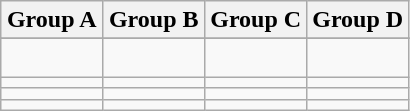<table class="wikitable">
<tr>
<th width=25%>Group A</th>
<th width=25%>Group B</th>
<th width=25%>Group C</th>
<th width=25%>Group D</th>
</tr>
<tr style="vertical-align: top;">
</tr>
<tr>
<td></td>
<td></td>
<td></td>
<td>    </td>
</tr>
<tr>
<td></td>
<td></td>
<td></td>
<td></td>
</tr>
<tr>
<td></td>
<td></td>
<td></td>
<td></td>
</tr>
<tr>
<td></td>
<td></td>
<td></td>
<td></td>
</tr>
</table>
